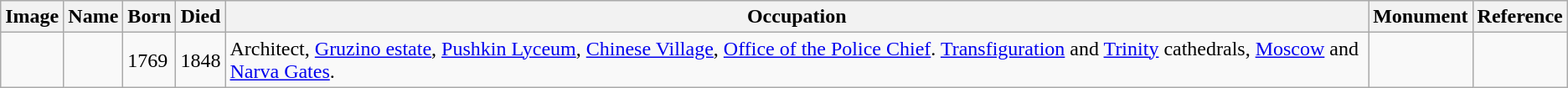<table class="wikitable sortable">
<tr>
<th scope=col class=unsortable>Image</th>
<th scope=col>Name</th>
<th scope=col>Born</th>
<th scope=col>Died</th>
<th scope=col class=unsortable>Occupation</th>
<th scope=col class=unsortable>Monument</th>
<th scope=col class=unsortable>Reference</th>
</tr>
<tr>
<td></td>
<td></td>
<td>1769</td>
<td>1848</td>
<td>Architect, <a href='#'>Gruzino estate</a>, <a href='#'>Pushkin Lyceum</a>, <a href='#'>Chinese Village</a>, <a href='#'>Office of the Police Chief</a>.  <a href='#'>Transfiguration</a> and <a href='#'>Trinity</a> cathedrals, <a href='#'>Moscow</a> and <a href='#'>Narva Gates</a>.</td>
<td></td>
<td></td>
</tr>
</table>
